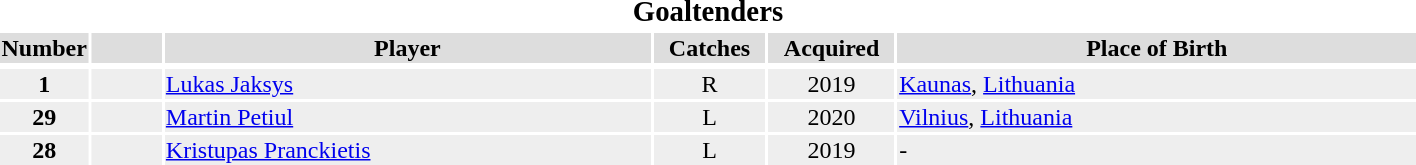<table width=75%>
<tr>
<th colspan=6><big>Goaltenders</big></th>
</tr>
<tr bgcolor="#dddddd">
<th width=5%>Number</th>
<th width=5%></th>
<th !width=15%>Player</th>
<th width=8%>Catches</th>
<th width=9%>Acquired</th>
<th width=37%>Place of Birth</th>
</tr>
<tr>
</tr>
<tr bgcolor="#eeeeee">
<td align=center><strong>1</strong></td>
<td align=center></td>
<td><a href='#'>Lukas Jaksys</a></td>
<td align=center>R</td>
<td align=center>2019</td>
<td><a href='#'>Kaunas</a>, <a href='#'>Lithuania</a></td>
</tr>
<tr bgcolor="#eeeeee">
<td align=center><strong>29</strong></td>
<td align=center></td>
<td><a href='#'>Martin Petiul</a></td>
<td align=center>L</td>
<td align=center>2020</td>
<td><a href='#'>Vilnius</a>, <a href='#'>Lithuania</a></td>
</tr>
<tr bgcolor="#eeeeee">
<td align=center><strong>28</strong></td>
<td align=center></td>
<td><a href='#'>Kristupas Pranckietis</a></td>
<td align=center>L</td>
<td align=center>2019</td>
<td>-</td>
</tr>
</table>
